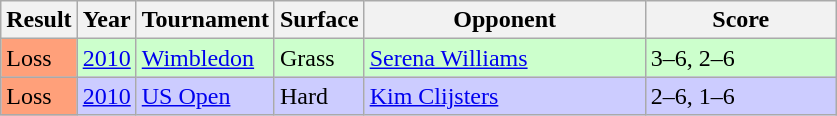<table class="sortable wikitable">
<tr>
<th>Result</th>
<th>Year</th>
<th>Tournament</th>
<th>Surface</th>
<th width=180>Opponent</th>
<th width=120 class="unsortable">Score</th>
</tr>
<tr bgcolor=#CCFFCC>
<td bgcolor=FFA07A>Loss</td>
<td><a href='#'>2010</a></td>
<td><a href='#'>Wimbledon</a></td>
<td>Grass</td>
<td> <a href='#'>Serena Williams</a></td>
<td>3–6, 2–6</td>
</tr>
<tr bgcolor=#CCCCFF>
<td bgcolor=FFA07A>Loss</td>
<td><a href='#'>2010</a></td>
<td><a href='#'>US Open</a></td>
<td>Hard</td>
<td> <a href='#'>Kim Clijsters</a></td>
<td>2–6, 1–6</td>
</tr>
</table>
